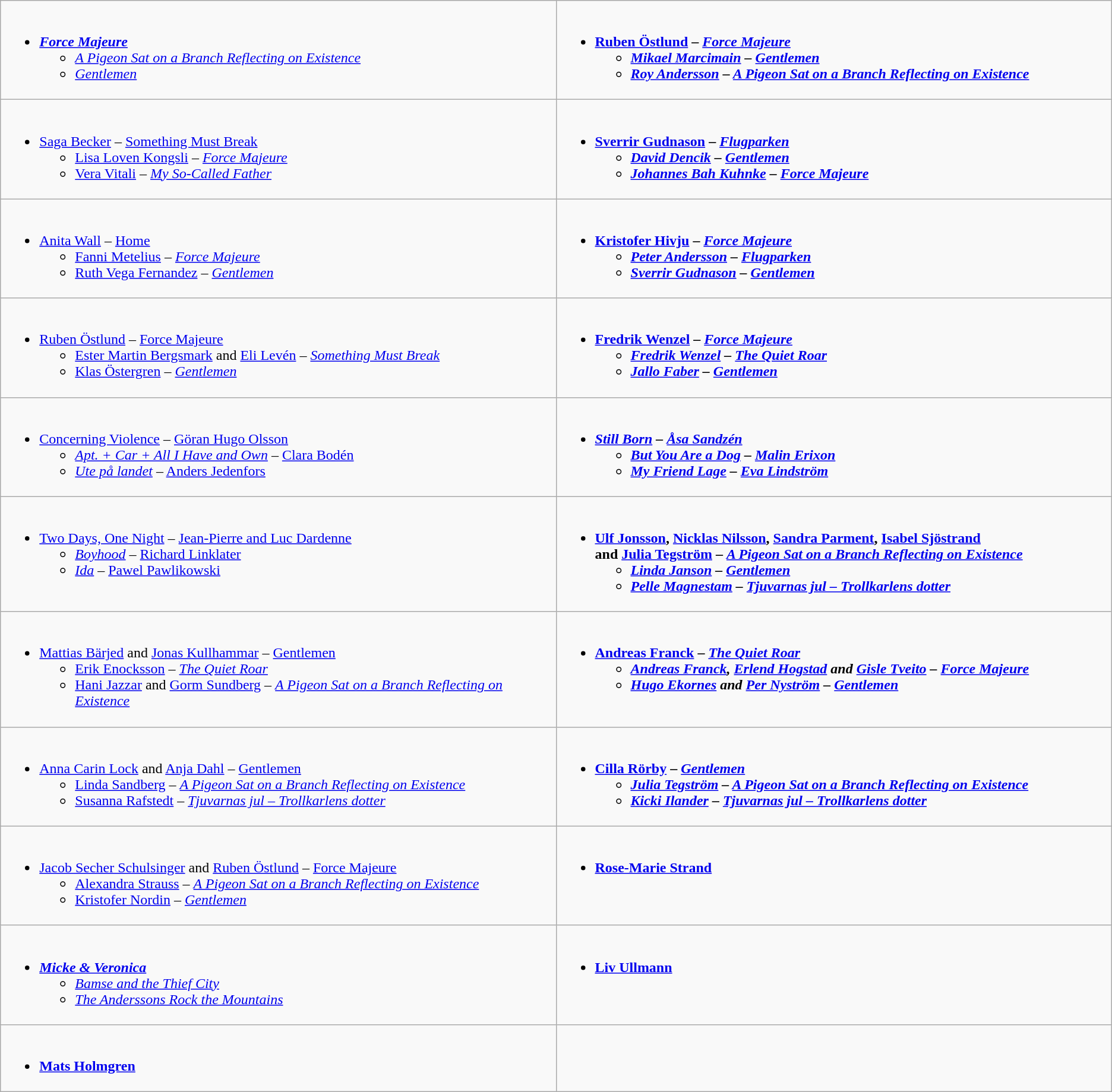<table class=wikitable style="width="150%">
<tr>
<td valign="top" width:50%"><br><ul><li><strong><em><a href='#'>Force Majeure</a></em></strong><ul><li><em><a href='#'>A Pigeon Sat on a Branch Reflecting on Existence</a></em></li><li><em><a href='#'>Gentlemen</a></em></li></ul></li></ul></td>
<td valign="top" width:50%"><br><ul><li><strong><a href='#'>Ruben Östlund</a> – <em><a href='#'>Force Majeure</a><strong><em><ul><li><a href='#'>Mikael Marcimain</a> – </em><a href='#'>Gentlemen</a><em></li><li><a href='#'>Roy Andersson</a> – </em><a href='#'>A Pigeon Sat on a Branch Reflecting on Existence</a><em></li></ul></li></ul></td>
</tr>
<tr>
<td valign="top" width="50%"><br><ul><li></strong><a href='#'>Saga Becker</a> – </em><a href='#'>Something Must Break</a></em></strong><ul><li><a href='#'>Lisa Loven Kongsli</a> – <em><a href='#'>Force Majeure</a></em></li><li><a href='#'>Vera Vitali</a> – <em><a href='#'>My So-Called Father</a></em></li></ul></li></ul></td>
<td valign="top" width="50%"><br><ul><li><strong><a href='#'>Sverrir Gudnason</a> – <em><a href='#'>Flugparken</a><strong><em><ul><li><a href='#'>David Dencik</a> – </em><a href='#'>Gentlemen</a><em></li><li><a href='#'>Johannes Bah Kuhnke</a> – </em><a href='#'>Force Majeure</a><em></li></ul></li></ul></td>
</tr>
<tr>
<td valign="top" width="50%"><br><ul><li></strong><a href='#'>Anita Wall</a> – </em><a href='#'>Home</a></em></strong><ul><li><a href='#'>Fanni Metelius</a> – <em><a href='#'>Force Majeure</a></em></li><li><a href='#'>Ruth Vega Fernandez</a> – <em><a href='#'>Gentlemen</a></em></li></ul></li></ul></td>
<td valign="top" width="50%"><br><ul><li><strong><a href='#'>Kristofer Hivju</a> – <em><a href='#'>Force Majeure</a><strong><em><ul><li><a href='#'>Peter Andersson</a> – </em><a href='#'>Flugparken</a><em></li><li><a href='#'>Sverrir Gudnason</a> – </em><a href='#'>Gentlemen</a><em></li></ul></li></ul></td>
</tr>
<tr>
<td valign="top" width="50%"><br><ul><li></strong><a href='#'>Ruben Östlund</a> – </em><a href='#'>Force Majeure</a></em></strong><ul><li><a href='#'>Ester Martin Bergsmark</a> and <a href='#'>Eli Levén</a> – <em><a href='#'>Something Must Break</a></em></li><li><a href='#'>Klas Östergren</a> – <em><a href='#'>Gentlemen</a></em></li></ul></li></ul></td>
<td valign="top" width="50%"><br><ul><li><strong><a href='#'>Fredrik Wenzel</a> – <em><a href='#'>Force Majeure</a><strong><em><ul><li><a href='#'>Fredrik Wenzel</a> – </em><a href='#'>The Quiet Roar</a><em></li><li><a href='#'>Jallo Faber</a>  – </em><a href='#'>Gentlemen</a><em></li></ul></li></ul></td>
</tr>
<tr>
<td valign="top" width="50%"><br><ul><li></em></strong><a href='#'>Concerning Violence</a></em> – <a href='#'>Göran Hugo Olsson</a></strong><ul><li><em><a href='#'>Apt. + Car + All I Have and Own</a></em> – <a href='#'>Clara Bodén</a></li><li><em><a href='#'>Ute på landet</a></em> – <a href='#'>Anders Jedenfors</a></li></ul></li></ul></td>
<td valign="top" width="50%"><br><ul><li><strong><em><a href='#'>Still Born</a><em> – <a href='#'>Åsa Sandzén</a><strong><ul><li></em><a href='#'>But You Are a Dog</a><em> – <a href='#'>Malin Erixon</a></li><li></em><a href='#'>My Friend Lage</a><em> – <a href='#'>Eva Lindström</a></li></ul></li></ul></td>
</tr>
<tr>
<td valign="top" width="50%"><br><ul><li></em></strong><a href='#'>Two Days, One Night</a></em> – <a href='#'>Jean-Pierre and Luc Dardenne</a></strong><ul><li><em><a href='#'>Boyhood</a></em> – <a href='#'>Richard Linklater</a></li><li><em><a href='#'>Ida</a></em> – <a href='#'>Pawel Pawlikowski</a></li></ul></li></ul></td>
<td valign="top" width="50%"><br><ul><li><strong><a href='#'>Ulf Jonsson</a>, <a href='#'>Nicklas Nilsson</a>, <a href='#'>Sandra Parment</a>, <a href='#'>Isabel Sjöstrand</a> <br>and <a href='#'>Julia Tegström</a> – <em><a href='#'>A Pigeon Sat on a Branch Reflecting on Existence</a><strong><em><ul><li><a href='#'>Linda Janson</a> – </em><a href='#'>Gentlemen</a><em></li><li><a href='#'>Pelle Magnestam</a> – </em><a href='#'>Tjuvarnas jul – Trollkarlens dotter</a><em></li></ul></li></ul></td>
</tr>
<tr>
<td valign="top" width="50%"><br><ul><li></strong><a href='#'>Mattias Bärjed</a> and <a href='#'>Jonas Kullhammar</a> – </em><a href='#'>Gentlemen</a></em></strong><ul><li><a href='#'>Erik Enocksson</a> – <em><a href='#'>The Quiet Roar</a></em></li><li><a href='#'>Hani Jazzar</a> and <a href='#'>Gorm Sundberg</a> – <em><a href='#'>A Pigeon Sat on a Branch Reflecting on Existence</a></em></li></ul></li></ul></td>
<td valign="top" width="50%"><br><ul><li><strong><a href='#'>Andreas Franck</a> – <em><a href='#'>The Quiet Roar</a><strong><em><ul><li><a href='#'>Andreas Franck</a>, <a href='#'>Erlend Hogstad</a> and <a href='#'>Gisle Tveito</a> – </em><a href='#'>Force Majeure</a><em></li><li><a href='#'>Hugo Ekornes</a> and <a href='#'>Per Nyström</a> – </em><a href='#'>Gentlemen</a><em></li></ul></li></ul></td>
</tr>
<tr>
<td valign="top" width="50%"><br><ul><li></strong><a href='#'>Anna Carin Lock</a> and <a href='#'>Anja Dahl</a> – </em><a href='#'>Gentlemen</a></em></strong><ul><li><a href='#'>Linda Sandberg</a> – <em><a href='#'>A Pigeon Sat on a Branch Reflecting on Existence</a></em></li><li><a href='#'>Susanna Rafstedt</a> – <em><a href='#'>Tjuvarnas jul – Trollkarlens dotter</a></em></li></ul></li></ul></td>
<td valign="top" width="50%"><br><ul><li><strong><a href='#'>Cilla Rörby</a> – <em><a href='#'>Gentlemen</a><strong><em><ul><li><a href='#'>Julia Tegström</a>  – </em><a href='#'>A Pigeon Sat on a Branch Reflecting on Existence</a><em></li><li><a href='#'>Kicki Ilander</a>  – </em><a href='#'>Tjuvarnas jul – Trollkarlens dotter</a><em></li></ul></li></ul></td>
</tr>
<tr>
<td valign="top" width="50%"><br><ul><li></strong><a href='#'>Jacob Secher Schulsinger</a> and <a href='#'>Ruben Östlund</a> – </em><a href='#'>Force Majeure</a></em></strong><ul><li><a href='#'>Alexandra Strauss</a> – <em><a href='#'>A Pigeon Sat on a Branch Reflecting on Existence</a></em></li><li><a href='#'>Kristofer Nordin</a> – <em><a href='#'>Gentlemen</a></em></li></ul></li></ul></td>
<td valign="top" width="50%"><br><ul><li><strong><a href='#'>Rose-Marie Strand</a></strong></li></ul></td>
</tr>
<tr>
<td valign="top" width="50%"><br><ul><li><strong><em><a href='#'>Micke & Veronica</a></em></strong><ul><li><em><a href='#'>Bamse and the Thief City</a></em></li><li><em><a href='#'>The Anderssons Rock the Mountains</a></em></li></ul></li></ul></td>
<td valign="top" width="50%"><br><ul><li><strong><a href='#'>Liv Ullmann</a></strong></li></ul></td>
</tr>
<tr>
<td valign="top" width="50%"><br><ul><li><strong><a href='#'>Mats Holmgren</a></strong></li></ul></td>
</tr>
</table>
